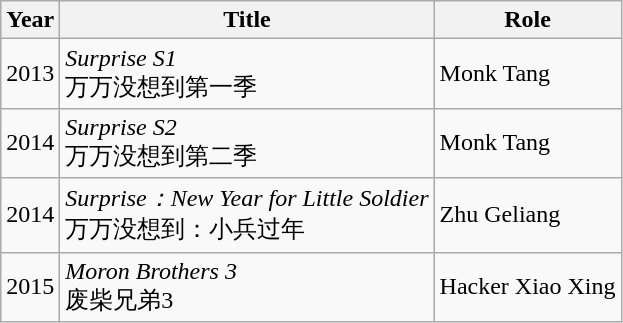<table class="wikitable sortable">
<tr>
<th>Year</th>
<th>Title</th>
<th>Role</th>
</tr>
<tr>
<td>2013</td>
<td><em>Surprise S1</em><br>万万没想到第一季</td>
<td>Monk Tang</td>
</tr>
<tr>
<td>2014</td>
<td><em>Surprise S2</em><br>万万没想到第二季</td>
<td>Monk Tang</td>
</tr>
<tr>
<td>2014</td>
<td><em>Surprise：New Year for Little Soldier</em><br>万万没想到：小兵过年</td>
<td>Zhu Geliang</td>
</tr>
<tr>
<td>2015</td>
<td><em>Moron Brothers 3</em><br>废柴兄弟3</td>
<td>Hacker Xiao Xing</td>
</tr>
</table>
